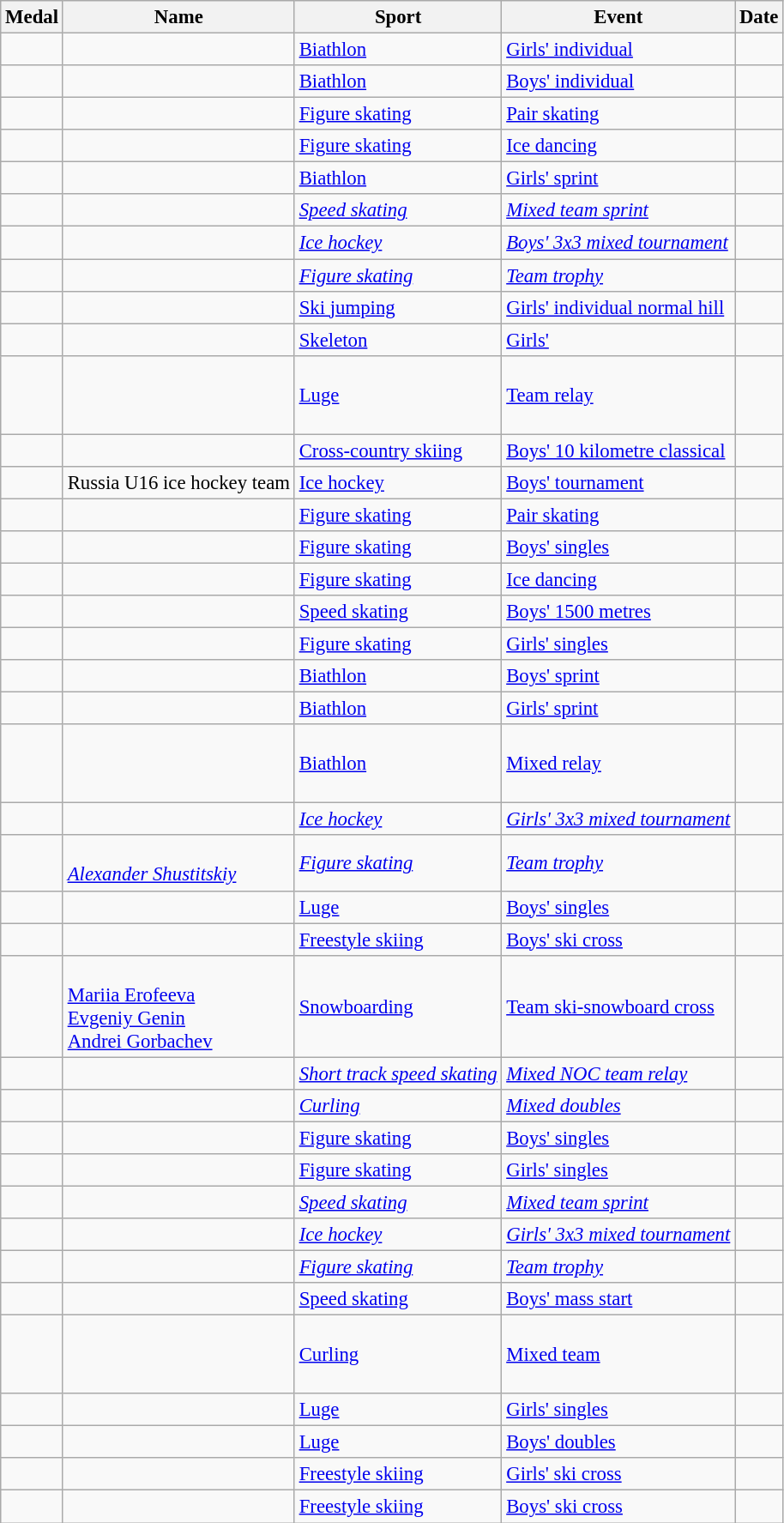<table class="wikitable sortable" style="font-size: 95%">
<tr>
<th>Medal</th>
<th>Name</th>
<th>Sport</th>
<th>Event</th>
<th>Date</th>
</tr>
<tr>
<td></td>
<td></td>
<td><a href='#'>Biathlon</a></td>
<td><a href='#'>Girls' individual</a></td>
<td></td>
</tr>
<tr>
<td></td>
<td></td>
<td><a href='#'>Biathlon</a></td>
<td><a href='#'>Boys' individual</a></td>
<td></td>
</tr>
<tr>
<td></td>
<td><br></td>
<td><a href='#'>Figure skating</a></td>
<td><a href='#'>Pair skating</a></td>
<td></td>
</tr>
<tr>
<td></td>
<td><br></td>
<td><a href='#'>Figure skating</a></td>
<td><a href='#'>Ice dancing</a></td>
<td></td>
</tr>
<tr>
<td></td>
<td></td>
<td><a href='#'>Biathlon</a></td>
<td><a href='#'>Girls' sprint</a></td>
<td></td>
</tr>
<tr>
<td><em></em></td>
<td><em></em></td>
<td><em><a href='#'>Speed skating</a></em></td>
<td><em><a href='#'>Mixed team sprint</a></em></td>
<td><em></em></td>
</tr>
<tr>
<td><em></em></td>
<td><em></em></td>
<td><em><a href='#'>Ice hockey</a></em></td>
<td><em><a href='#'>Boys' 3x3 mixed tournament</a></em></td>
<td><em></em></td>
</tr>
<tr>
<td><em></em></td>
<td><em></em></td>
<td><em><a href='#'>Figure skating</a></em></td>
<td><em><a href='#'>Team trophy</a></em></td>
<td><em></em></td>
</tr>
<tr>
<td></td>
<td></td>
<td><a href='#'>Ski jumping</a></td>
<td><a href='#'>Girls' individual normal hill</a></td>
<td></td>
</tr>
<tr>
<td></td>
<td></td>
<td><a href='#'>Skeleton</a></td>
<td><a href='#'>Girls'</a></td>
<td></td>
</tr>
<tr>
<td></td>
<td><br><br><br></td>
<td><a href='#'>Luge</a></td>
<td><a href='#'>Team relay</a></td>
<td></td>
</tr>
<tr>
<td></td>
<td></td>
<td><a href='#'>Cross-country skiing</a></td>
<td><a href='#'>Boys' 10 kilometre classical</a></td>
<td></td>
</tr>
<tr>
<td></td>
<td>Russia U16 ice hockey team </td>
<td><a href='#'>Ice hockey</a></td>
<td><a href='#'>Boys' tournament</a></td>
<td></td>
</tr>
<tr>
<td></td>
<td><br></td>
<td><a href='#'>Figure skating</a></td>
<td><a href='#'>Pair skating</a></td>
<td></td>
</tr>
<tr>
<td></td>
<td></td>
<td><a href='#'>Figure skating</a></td>
<td><a href='#'>Boys' singles</a></td>
<td></td>
</tr>
<tr>
<td></td>
<td><br></td>
<td><a href='#'>Figure skating</a></td>
<td><a href='#'>Ice dancing</a></td>
<td></td>
</tr>
<tr>
<td></td>
<td></td>
<td><a href='#'>Speed skating</a></td>
<td><a href='#'>Boys' 1500 metres</a></td>
<td></td>
</tr>
<tr>
<td></td>
<td></td>
<td><a href='#'>Figure skating</a></td>
<td><a href='#'>Girls' singles</a></td>
<td></td>
</tr>
<tr>
<td></td>
<td></td>
<td><a href='#'>Biathlon</a></td>
<td><a href='#'>Boys' sprint</a></td>
<td></td>
</tr>
<tr>
<td></td>
<td></td>
<td><a href='#'>Biathlon</a></td>
<td><a href='#'>Girls' sprint</a></td>
<td></td>
</tr>
<tr>
<td></td>
<td><br><br><br></td>
<td><a href='#'>Biathlon</a></td>
<td><a href='#'>Mixed relay</a></td>
<td></td>
</tr>
<tr>
<td><em></em></td>
<td><em></em></td>
<td><em><a href='#'>Ice hockey</a></em></td>
<td><em><a href='#'>Girls' 3x3 mixed tournament</a></em></td>
<td><em></em></td>
</tr>
<tr>
<td><em></em></td>
<td><em><br><a href='#'>Alexander Shustitskiy</a></em></td>
<td><em><a href='#'>Figure skating</a></em></td>
<td><em><a href='#'>Team trophy</a></em></td>
<td><em></em></td>
</tr>
<tr>
<td></td>
<td></td>
<td><a href='#'>Luge</a></td>
<td><a href='#'>Boys' singles</a></td>
<td></td>
</tr>
<tr>
<td></td>
<td></td>
<td><a href='#'>Freestyle skiing</a></td>
<td><a href='#'>Boys' ski cross</a></td>
<td></td>
</tr>
<tr>
<td></td>
<td><br><a href='#'>Mariia Erofeeva</a><br><a href='#'>Evgeniy Genin</a><br><a href='#'>Andrei Gorbachev</a></td>
<td><a href='#'>Snowboarding</a></td>
<td><a href='#'>Team ski-snowboard cross</a></td>
<td></td>
</tr>
<tr>
<td><em></em></td>
<td><em></em></td>
<td><em><a href='#'>Short track speed skating</a></em></td>
<td><em><a href='#'>Mixed NOC team relay</a></em></td>
<td><em></em></td>
</tr>
<tr>
<td><em></em></td>
<td><em></em></td>
<td><em><a href='#'>Curling</a></em></td>
<td><em><a href='#'>Mixed doubles</a></em></td>
<td><em></em></td>
</tr>
<tr>
<td></td>
<td></td>
<td><a href='#'>Figure skating</a></td>
<td><a href='#'>Boys' singles</a></td>
<td></td>
</tr>
<tr>
<td></td>
<td></td>
<td><a href='#'>Figure skating</a></td>
<td><a href='#'>Girls' singles</a></td>
<td></td>
</tr>
<tr>
<td><em></em></td>
<td><em></em></td>
<td><em><a href='#'>Speed skating</a></em></td>
<td><em><a href='#'>Mixed team sprint</a></em></td>
<td><em></em></td>
</tr>
<tr>
<td><em></em></td>
<td><em></em></td>
<td><em><a href='#'>Ice hockey</a></em></td>
<td><em><a href='#'>Girls' 3x3 mixed tournament</a></em></td>
<td><em></em></td>
</tr>
<tr>
<td><em></em></td>
<td><em></em></td>
<td><em><a href='#'>Figure skating</a></em></td>
<td><em><a href='#'>Team trophy</a></em></td>
<td><em></em></td>
</tr>
<tr>
<td></td>
<td></td>
<td><a href='#'>Speed skating</a></td>
<td><a href='#'>Boys' mass start</a></td>
<td></td>
</tr>
<tr>
<td></td>
<td><br><br><br></td>
<td><a href='#'>Curling</a></td>
<td><a href='#'>Mixed team</a></td>
<td></td>
</tr>
<tr>
<td></td>
<td></td>
<td><a href='#'>Luge</a></td>
<td><a href='#'>Girls' singles</a></td>
<td></td>
</tr>
<tr>
<td></td>
<td><br></td>
<td><a href='#'>Luge</a></td>
<td><a href='#'>Boys' doubles</a></td>
<td></td>
</tr>
<tr>
<td></td>
<td></td>
<td><a href='#'>Freestyle skiing</a></td>
<td><a href='#'>Girls' ski cross</a></td>
<td></td>
</tr>
<tr>
<td></td>
<td></td>
<td><a href='#'>Freestyle skiing</a></td>
<td><a href='#'>Boys' ski cross</a></td>
<td></td>
</tr>
</table>
